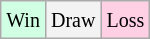<table class="wikitable">
<tr>
<td style="background-color: #d0ffe3;"><small>Win</small></td>
<td style="background-color: #f3f3f3;"><small>Draw</small></td>
<td style="background-color: #ffd0e3;"><small>Loss</small></td>
</tr>
</table>
